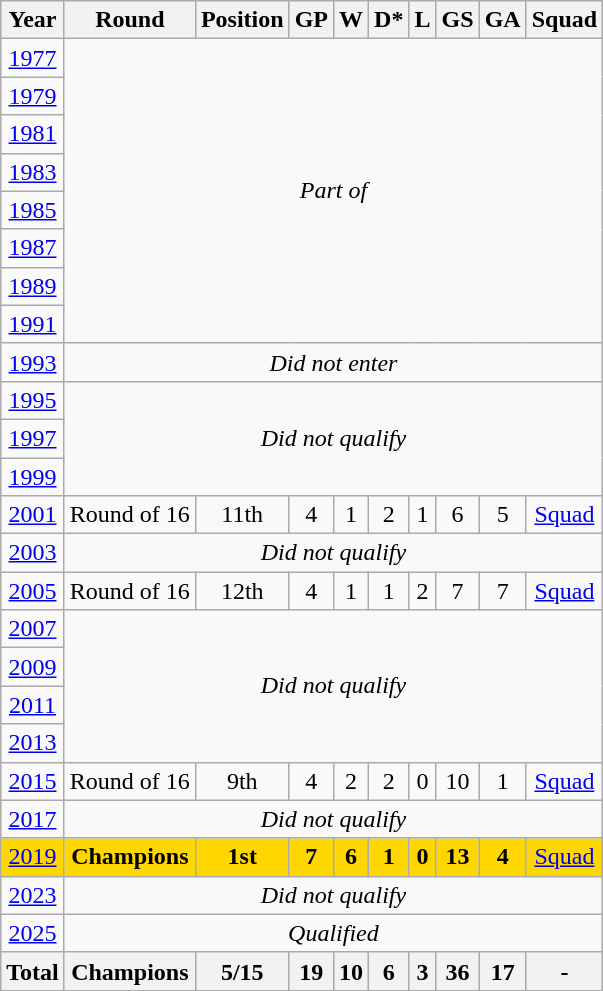<table class="wikitable" style="text-align: center;">
<tr>
<th>Year</th>
<th>Round</th>
<th>Position</th>
<th>GP</th>
<th>W</th>
<th>D*</th>
<th>L</th>
<th>GS</th>
<th>GA</th>
<th>Squad</th>
</tr>
<tr>
<td> <a href='#'>1977</a></td>
<td rowspan=8 colspan=10><em>Part of </em></td>
</tr>
<tr>
<td> <a href='#'>1979</a></td>
</tr>
<tr>
<td> <a href='#'>1981</a></td>
</tr>
<tr>
<td> <a href='#'>1983</a></td>
</tr>
<tr>
<td> <a href='#'>1985</a></td>
</tr>
<tr>
<td> <a href='#'>1987</a></td>
</tr>
<tr>
<td> <a href='#'>1989</a></td>
</tr>
<tr>
<td> <a href='#'>1991</a></td>
</tr>
<tr>
<td> <a href='#'>1993</a></td>
<td rowspan=1 colspan=10><em>Did not enter</em></td>
</tr>
<tr>
<td> <a href='#'>1995</a></td>
<td rowspan=3 colspan=10><em>Did not qualify</em></td>
</tr>
<tr>
<td> <a href='#'>1997</a></td>
</tr>
<tr>
<td> <a href='#'>1999</a></td>
</tr>
<tr>
<td> <a href='#'>2001</a></td>
<td>Round of 16</td>
<td>11th</td>
<td>4</td>
<td>1</td>
<td>2</td>
<td>1</td>
<td>6</td>
<td>5</td>
<td><a href='#'>Squad</a></td>
</tr>
<tr>
<td> <a href='#'>2003</a></td>
<td rowspan=1 colspan=10><em>Did not qualify</em></td>
</tr>
<tr>
<td> <a href='#'>2005</a></td>
<td>Round of 16</td>
<td>12th</td>
<td>4</td>
<td>1</td>
<td>1</td>
<td>2</td>
<td>7</td>
<td>7</td>
<td><a href='#'>Squad</a></td>
</tr>
<tr>
<td> <a href='#'>2007</a></td>
<td rowspan=4 colspan=10><em>Did not qualify</em></td>
</tr>
<tr>
<td> <a href='#'>2009</a></td>
</tr>
<tr>
<td> <a href='#'>2011</a></td>
</tr>
<tr>
<td> <a href='#'>2013</a></td>
</tr>
<tr>
<td> <a href='#'>2015</a></td>
<td>Round of 16</td>
<td>9th</td>
<td>4</td>
<td>2</td>
<td>2</td>
<td>0</td>
<td>10</td>
<td>1</td>
<td><a href='#'>Squad</a></td>
</tr>
<tr>
<td> <a href='#'>2017</a></td>
<td rowspan=1 colspan=10><em>Did not qualify</em></td>
</tr>
<tr style="background:gold;">
<td> <a href='#'>2019</a></td>
<td><strong>Champions</strong></td>
<td><strong>1st</strong></td>
<td><strong>7</strong></td>
<td><strong>6</strong></td>
<td><strong>1</strong></td>
<td><strong>0</strong></td>
<td><strong>13</strong></td>
<td><strong>4</strong></td>
<td><a href='#'>Squad</a></td>
</tr>
<tr>
<td> <a href='#'>2023</a></td>
<td rowspan=1 colspan=10><em>Did not qualify</em></td>
</tr>
<tr>
<td> <a href='#'>2025</a></td>
<td rowspan=1 colspan=10><em>Qualified</em></td>
</tr>
<tr>
<th>Total</th>
<th>Champions</th>
<th>5/15</th>
<th>19</th>
<th>10</th>
<th>6</th>
<th>3</th>
<th>36</th>
<th>17</th>
<th>-</th>
</tr>
</table>
